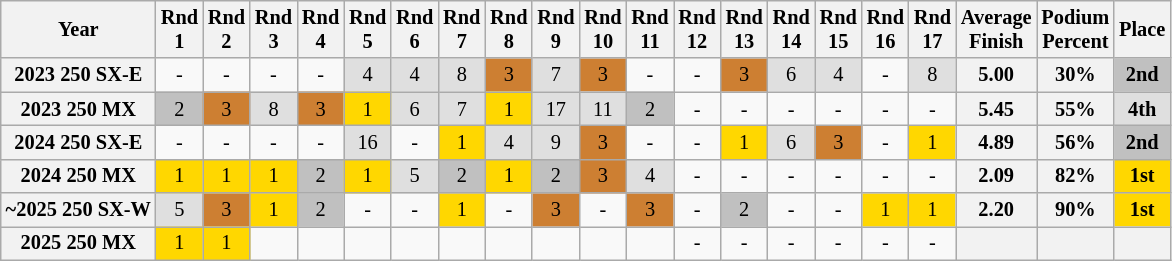<table class="wikitable" style="font-size: 85%; text-align:center">
<tr valign="top">
<th valign="middle">Year</th>
<th>Rnd<br>1</th>
<th>Rnd<br>2</th>
<th>Rnd<br>3</th>
<th>Rnd<br>4</th>
<th>Rnd<br>5</th>
<th>Rnd<br>6</th>
<th>Rnd<br>7</th>
<th>Rnd<br>8</th>
<th>Rnd<br>9</th>
<th>Rnd<br>10</th>
<th>Rnd<br>11</th>
<th>Rnd<br>12</th>
<th>Rnd<br>13</th>
<th>Rnd<br>14</th>
<th>Rnd<br>15</th>
<th>Rnd<br>16</th>
<th>Rnd<br>17</th>
<th valign="middle">Average<br>Finish</th>
<th valign="middle">Podium<br>Percent</th>
<th valign="middle">Place</th>
</tr>
<tr>
<th>2023 250 SX-E</th>
<td>-</td>
<td>-</td>
<td>-</td>
<td>-</td>
<td style="background:#dfdfdf;">4</td>
<td style="background:#dfdfdf;">4</td>
<td style="background:#dfdfdf;">8</td>
<td style="background:#cd7f32;">3</td>
<td style="background:#dfdfdf;">7</td>
<td style="background:#cd7f32;">3</td>
<td>-</td>
<td>-</td>
<td style="background:#cd7f32;">3</td>
<td style="background:#dfdfdf;">6</td>
<td style="background:#dfdfdf;">4</td>
<td>-</td>
<td style="background:#dfdfdf;">8</td>
<th>5.00</th>
<th>30%</th>
<th style="background:silver;">2nd</th>
</tr>
<tr>
<th>2023 250 MX</th>
<td style="background:silver;">2</td>
<td style="background:#cd7f32;">3</td>
<td style="background:#dfdfdf;">8</td>
<td style="background:#cd7f32;">3</td>
<td style="background:gold;">1</td>
<td style="background:#dfdfdf;">6</td>
<td style="background:#dfdfdf;">7</td>
<td style="background:gold;">1</td>
<td style="background:#dfdfdf;">17</td>
<td style="background:#dfdfdf;">11</td>
<td style="background:silver;">2</td>
<td>-</td>
<td>-</td>
<td>-</td>
<td>-</td>
<td>-</td>
<td>-</td>
<th>5.45</th>
<th>55%</th>
<th style="background:#dfdfdf;">4th</th>
</tr>
<tr>
<th>2024 250 SX-E</th>
<td>-</td>
<td>-</td>
<td>-</td>
<td>-</td>
<td style="background:#dfdfdf;">16</td>
<td>-</td>
<td style="background:gold;">1</td>
<td style="background:#dfdfdf;">4</td>
<td style="background:#dfdfdf;">9</td>
<td style="background:#cd7f32;">3</td>
<td>-</td>
<td>-</td>
<td style="background:gold;">1</td>
<td style="background:#dfdfdf;">6</td>
<td style="background:#cd7f32;">3</td>
<td>-</td>
<td style="background:gold;">1</td>
<th>4.89</th>
<th>56%</th>
<th style="background:silver;">2nd</th>
</tr>
<tr>
<th>2024 250 MX</th>
<td style="background:gold;">1</td>
<td style="background:gold;">1</td>
<td style="background:gold;">1</td>
<td style="background:silver;">2</td>
<td style="background:gold;">1</td>
<td style="background:#dfdfdf;">5</td>
<td style="background:silver;">2</td>
<td style="background:gold;">1</td>
<td style="background:silver;">2</td>
<td style="background:#cd7f32;">3</td>
<td style="background:#dfdfdf;">4</td>
<td>-</td>
<td>-</td>
<td>-</td>
<td>-</td>
<td>-</td>
<td>-</td>
<th>2.09</th>
<th>82%</th>
<th style="background:gold;">1st</th>
</tr>
<tr>
<th>~2025 250 SX-W</th>
<td style="background:#dfdfdf;">5</td>
<td style="background:#cd7f32;">3</td>
<td style="background:gold;">1</td>
<td style="background:silver;">2</td>
<td>-</td>
<td>-</td>
<td style="background:gold;">1</td>
<td>-</td>
<td style="background:#cd7f32;">3</td>
<td>-</td>
<td style="background:#cd7f32;">3</td>
<td>-</td>
<td style="background:silver;">2</td>
<td>-</td>
<td>-</td>
<td style="background:gold;">1</td>
<td style="background:gold;">1</td>
<th>2.20</th>
<th>90%</th>
<th style="background:gold;">1st</th>
</tr>
<tr>
<th>2025 250 MX</th>
<td style="background:gold;">1</td>
<td style="background:gold;">1</td>
<td></td>
<td></td>
<td></td>
<td></td>
<td></td>
<td></td>
<td></td>
<td></td>
<td></td>
<td>-</td>
<td>-</td>
<td>-</td>
<td>-</td>
<td>-</td>
<td>-</td>
<th></th>
<th></th>
<th></th>
</tr>
</table>
